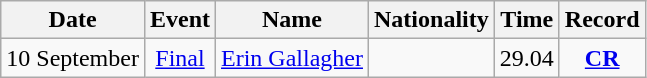<table class="wikitable" style=text-align:center>
<tr>
<th>Date</th>
<th>Event</th>
<th>Name</th>
<th>Nationality</th>
<th>Time</th>
<th>Record</th>
</tr>
<tr>
<td>10 September</td>
<td><a href='#'>Final</a></td>
<td align=left><a href='#'>Erin Gallagher</a></td>
<td align=left></td>
<td>29.04</td>
<td><strong><a href='#'>CR</a></strong></td>
</tr>
</table>
